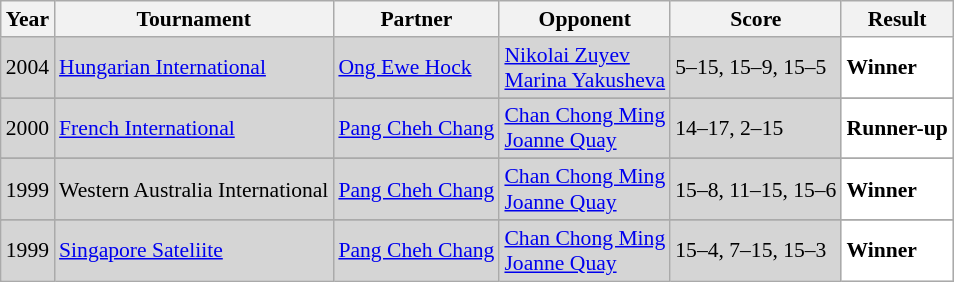<table class="sortable wikitable" style="font-size: 90%;">
<tr>
<th>Year</th>
<th>Tournament</th>
<th>Partner</th>
<th>Opponent</th>
<th>Score</th>
<th>Result</th>
</tr>
<tr style="background:#D5D5D5">
<td align="center">2004</td>
<td align="left"><a href='#'>Hungarian International</a></td>
<td align="left"> <a href='#'>Ong Ewe Hock</a></td>
<td align="left"> <a href='#'>Nikolai Zuyev</a> <br>  <a href='#'>Marina Yakusheva</a></td>
<td align="left">5–15, 15–9, 15–5</td>
<td style="text-align:left; background:white"> <strong>Winner</strong></td>
</tr>
<tr>
</tr>
<tr style="background:#D5D5D5">
<td align="center">2000</td>
<td align="left"><a href='#'>French International</a></td>
<td align="left"> <a href='#'>Pang Cheh Chang</a></td>
<td align="left"> <a href='#'>Chan Chong Ming</a> <br>  <a href='#'>Joanne Quay</a></td>
<td align="left">14–17, 2–15</td>
<td style="text-align:left; background:white"> <strong>Runner-up</strong></td>
</tr>
<tr>
</tr>
<tr style="background:#D5D5D5">
<td align="center">1999</td>
<td align="left">Western Australia International</td>
<td align="left"> <a href='#'>Pang Cheh Chang</a></td>
<td align="left"> <a href='#'>Chan Chong Ming</a> <br>  <a href='#'>Joanne Quay</a></td>
<td align="left">15–8, 11–15, 15–6</td>
<td style="text-align:left; background:white"> <strong>Winner</strong></td>
</tr>
<tr>
</tr>
<tr style="background:#D5D5D5">
<td align="center">1999</td>
<td align="left"><a href='#'>Singapore Sateliite</a></td>
<td align="left"> <a href='#'>Pang Cheh Chang</a></td>
<td align="left"> <a href='#'>Chan Chong Ming</a> <br>  <a href='#'>Joanne Quay</a></td>
<td align="left">15–4, 7–15, 15–3</td>
<td style="text-align:left; background:white"> <strong>Winner</strong></td>
</tr>
</table>
